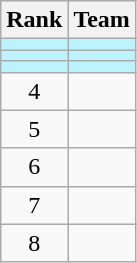<table class="wikitable">
<tr>
<th>Rank</th>
<th>Team</th>
</tr>
<tr bgcolor=bbf3ff>
<td align=center></td>
<td></td>
</tr>
<tr bgcolor=bbf3ff>
<td align=center></td>
<td></td>
</tr>
<tr bgcolor=bbf3ff>
<td align=center></td>
<td></td>
</tr>
<tr>
<td align=center>4</td>
<td></td>
</tr>
<tr>
<td align=center>5</td>
<td></td>
</tr>
<tr>
<td align=center>6</td>
<td></td>
</tr>
<tr>
<td align=center>7</td>
<td></td>
</tr>
<tr>
<td align=center>8</td>
<td></td>
</tr>
</table>
